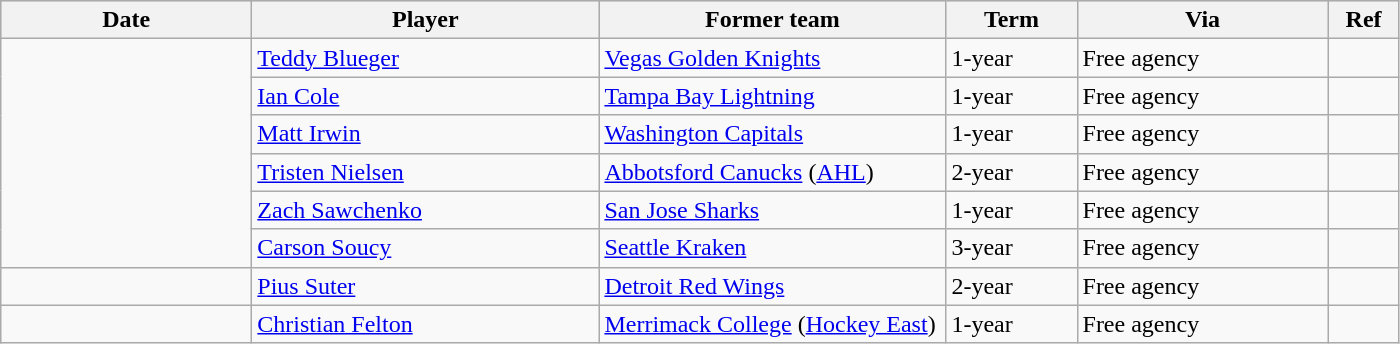<table class="wikitable">
<tr style="background:#ddd; text-align:center;">
<th style="width: 10em;">Date</th>
<th style="width: 14em;">Player</th>
<th style="width: 14em;">Former team</th>
<th style="width: 5em;">Term</th>
<th style="width: 10em;">Via</th>
<th style="width: 2.5em;">Ref</th>
</tr>
<tr>
<td rowspan=6></td>
<td><a href='#'>Teddy Blueger</a></td>
<td><a href='#'>Vegas Golden Knights</a></td>
<td>1-year</td>
<td>Free agency</td>
<td></td>
</tr>
<tr>
<td><a href='#'>Ian Cole</a></td>
<td><a href='#'>Tampa Bay Lightning</a></td>
<td>1-year</td>
<td>Free agency</td>
<td></td>
</tr>
<tr>
<td><a href='#'>Matt Irwin</a></td>
<td><a href='#'>Washington Capitals</a></td>
<td>1-year</td>
<td>Free agency</td>
<td></td>
</tr>
<tr>
<td><a href='#'>Tristen Nielsen</a></td>
<td><a href='#'>Abbotsford Canucks</a> (<a href='#'>AHL</a>)</td>
<td>2-year</td>
<td>Free agency</td>
<td></td>
</tr>
<tr>
<td><a href='#'>Zach Sawchenko</a></td>
<td><a href='#'>San Jose Sharks</a></td>
<td>1-year</td>
<td>Free agency</td>
<td></td>
</tr>
<tr>
<td><a href='#'>Carson Soucy</a></td>
<td><a href='#'>Seattle Kraken</a></td>
<td>3-year</td>
<td>Free agency</td>
<td></td>
</tr>
<tr>
<td></td>
<td><a href='#'>Pius Suter</a></td>
<td><a href='#'>Detroit Red Wings</a></td>
<td>2-year</td>
<td>Free agency</td>
<td></td>
</tr>
<tr>
<td></td>
<td><a href='#'>Christian Felton</a></td>
<td><a href='#'>Merrimack College</a> (<a href='#'>Hockey East</a>)</td>
<td>1-year</td>
<td>Free agency</td>
<td></td>
</tr>
</table>
